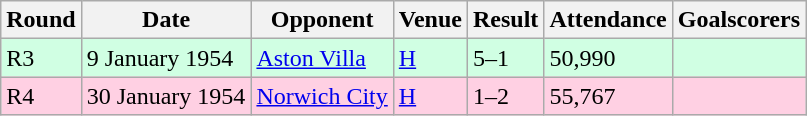<table class="wikitable">
<tr>
<th>Round</th>
<th>Date</th>
<th>Opponent</th>
<th>Venue</th>
<th>Result</th>
<th>Attendance</th>
<th>Goalscorers</th>
</tr>
<tr style="background:#d0ffe3;">
<td>R3</td>
<td>9 January 1954</td>
<td><a href='#'>Aston Villa</a></td>
<td><a href='#'>H</a></td>
<td>5–1</td>
<td>50,990</td>
<td></td>
</tr>
<tr style="background:#ffd0e3;">
<td>R4</td>
<td>30 January 1954</td>
<td><a href='#'>Norwich City</a></td>
<td><a href='#'>H</a></td>
<td>1–2</td>
<td>55,767</td>
<td></td>
</tr>
</table>
